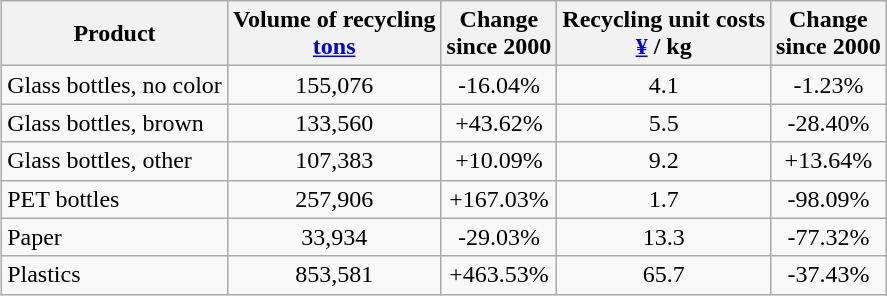<table class="wikitable" align="right">
<tr>
<th>Product</th>
<th>Volume of recycling<br><a href='#'>tons</a></th>
<th>Change<br>since 2000</th>
<th>Recycling unit costs<br><a href='#'>¥</a> / kg</th>
<th>Change<br>since 2000</th>
</tr>
<tr>
<td>Glass bottles, no color</td>
<td align="center">155,076</td>
<td align="center">-16.04%</td>
<td align="center">4.1</td>
<td align="center">-1.23%</td>
</tr>
<tr>
<td>Glass bottles, brown</td>
<td align="center">133,560</td>
<td align="center">+43.62%</td>
<td align="center">5.5</td>
<td align="center">-28.40%</td>
</tr>
<tr>
<td>Glass bottles, other</td>
<td align="center">107,383</td>
<td align="center">+10.09%</td>
<td align="center">9.2</td>
<td align="center">+13.64%</td>
</tr>
<tr>
<td>PET bottles</td>
<td align="center">257,906</td>
<td align="center">+167.03%</td>
<td align="center">1.7</td>
<td align="center">-98.09%</td>
</tr>
<tr>
<td>Paper</td>
<td align="center">33,934</td>
<td align="center">-29.03%</td>
<td align="center">13.3</td>
<td align="center">-77.32%</td>
</tr>
<tr>
<td>Plastics</td>
<td align="center">853,581</td>
<td align="center">+463.53%</td>
<td align="center">65.7</td>
<td align="center">-37.43%</td>
</tr>
</table>
